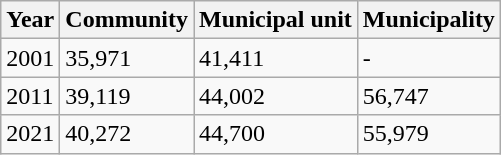<table class=wikitable>
<tr>
<th>Year</th>
<th>Community</th>
<th>Municipal unit</th>
<th>Municipality</th>
</tr>
<tr>
<td>2001</td>
<td>35,971</td>
<td>41,411</td>
<td>-</td>
</tr>
<tr>
<td>2011</td>
<td>39,119</td>
<td>44,002</td>
<td>56,747</td>
</tr>
<tr>
<td>2021</td>
<td>40,272</td>
<td>44,700</td>
<td>55,979</td>
</tr>
</table>
